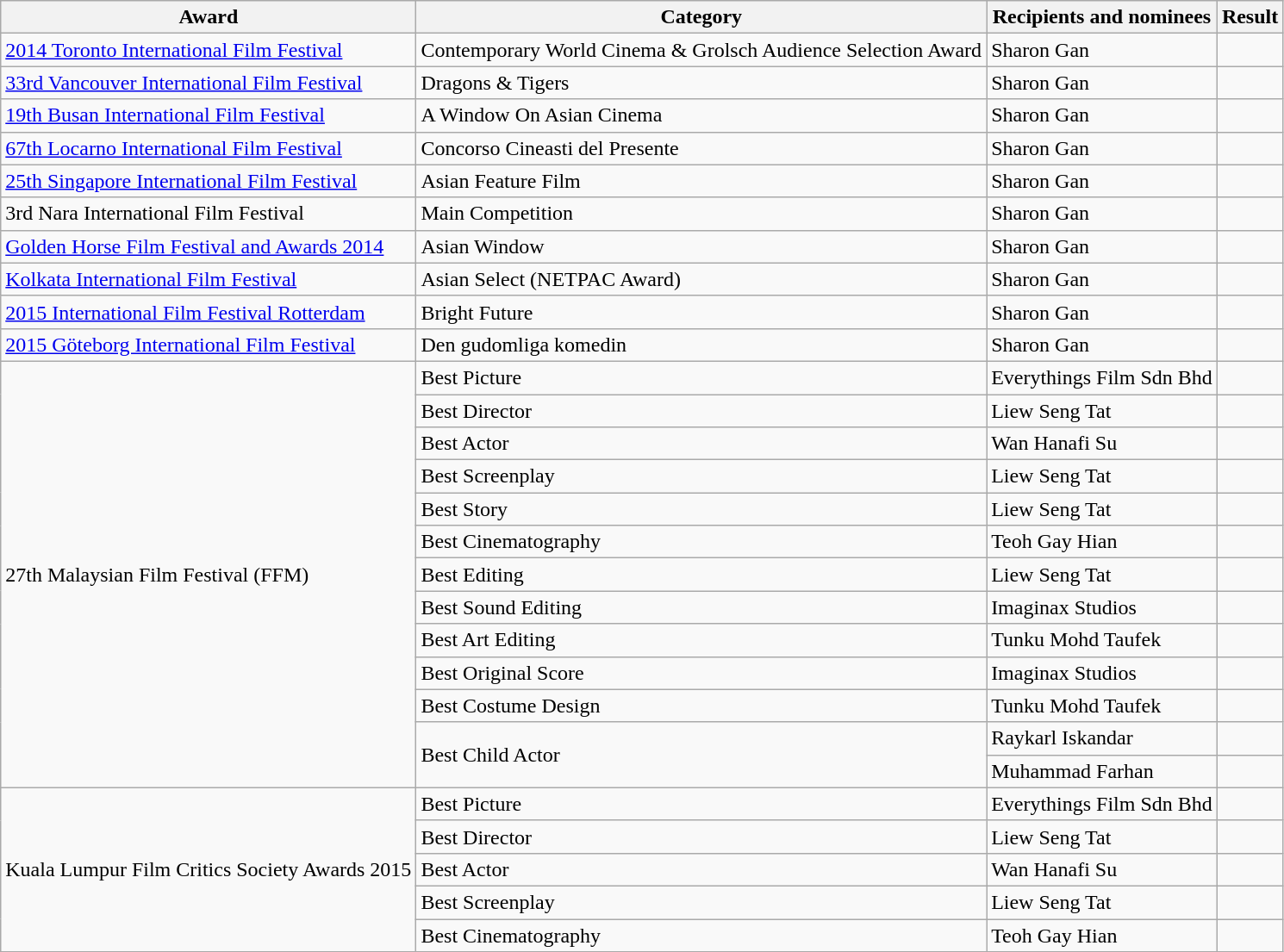<table class="wikitable">
<tr>
<th>Award</th>
<th>Category</th>
<th>Recipients and nominees</th>
<th>Result</th>
</tr>
<tr>
<td><a href='#'>2014 Toronto International Film Festival</a></td>
<td>Contemporary World Cinema & Grolsch Audience Selection Award</td>
<td>Sharon Gan</td>
<td></td>
</tr>
<tr>
<td><a href='#'>33rd Vancouver International Film Festival</a></td>
<td>Dragons & Tigers</td>
<td>Sharon Gan</td>
<td></td>
</tr>
<tr>
<td><a href='#'>19th Busan International Film Festival</a></td>
<td>A Window On Asian Cinema</td>
<td>Sharon Gan</td>
<td></td>
</tr>
<tr>
<td><a href='#'>67th Locarno International Film Festival</a></td>
<td>Concorso Cineasti del Presente</td>
<td>Sharon Gan</td>
<td></td>
</tr>
<tr>
<td><a href='#'>25th Singapore International Film Festival</a></td>
<td>Asian Feature Film</td>
<td>Sharon Gan</td>
<td></td>
</tr>
<tr>
<td>3rd Nara International Film Festival </td>
<td>Main Competition</td>
<td>Sharon Gan</td>
<td></td>
</tr>
<tr>
<td><a href='#'>Golden Horse Film Festival and Awards 2014</a></td>
<td>Asian Window</td>
<td>Sharon Gan</td>
<td></td>
</tr>
<tr>
<td><a href='#'>Kolkata International Film Festival</a></td>
<td>Asian Select (NETPAC Award)</td>
<td>Sharon Gan</td>
<td></td>
</tr>
<tr>
<td><a href='#'>2015 International Film Festival Rotterdam</a></td>
<td>Bright Future</td>
<td>Sharon Gan</td>
<td></td>
</tr>
<tr>
<td><a href='#'>2015 Göteborg International Film Festival</a></td>
<td>Den gudomliga komedin</td>
<td>Sharon Gan</td>
<td></td>
</tr>
<tr>
<td rowspan="13">27th Malaysian Film Festival (FFM) </td>
<td>Best Picture</td>
<td>Everythings Film Sdn Bhd</td>
<td></td>
</tr>
<tr>
<td>Best Director</td>
<td>Liew Seng Tat</td>
<td></td>
</tr>
<tr>
<td>Best Actor</td>
<td>Wan Hanafi Su</td>
<td></td>
</tr>
<tr>
<td>Best Screenplay</td>
<td>Liew Seng Tat</td>
<td></td>
</tr>
<tr>
<td>Best Story</td>
<td>Liew Seng Tat</td>
<td></td>
</tr>
<tr>
<td>Best Cinematography</td>
<td>Teoh Gay Hian</td>
<td></td>
</tr>
<tr>
<td>Best Editing</td>
<td>Liew Seng Tat</td>
<td></td>
</tr>
<tr>
<td>Best Sound Editing</td>
<td>Imaginax Studios</td>
<td></td>
</tr>
<tr>
<td>Best Art Editing</td>
<td>Tunku Mohd Taufek</td>
<td></td>
</tr>
<tr>
<td>Best Original Score</td>
<td>Imaginax Studios</td>
<td></td>
</tr>
<tr>
<td>Best Costume Design</td>
<td>Tunku Mohd Taufek</td>
<td></td>
</tr>
<tr>
<td rowspan="2">Best Child Actor</td>
<td>Raykarl Iskandar</td>
<td></td>
</tr>
<tr>
<td>Muhammad Farhan</td>
<td></td>
</tr>
<tr>
<td rowspan="5">Kuala Lumpur Film Critics Society Awards 2015 </td>
<td>Best Picture</td>
<td>Everythings Film Sdn Bhd</td>
<td></td>
</tr>
<tr>
<td>Best Director</td>
<td>Liew Seng Tat</td>
<td></td>
</tr>
<tr>
<td>Best Actor</td>
<td>Wan Hanafi Su</td>
<td></td>
</tr>
<tr>
<td>Best Screenplay</td>
<td>Liew Seng Tat</td>
<td></td>
</tr>
<tr>
<td>Best Cinematography</td>
<td>Teoh Gay Hian</td>
<td></td>
</tr>
</table>
